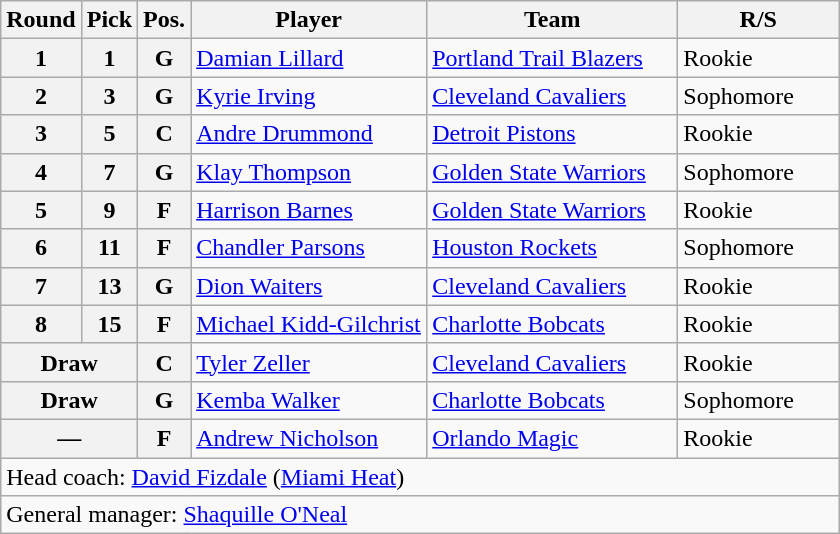<table class="wikitable">
<tr>
<th>Round</th>
<th>Pick</th>
<th>Pos.</th>
<th style="width:150px;">Player</th>
<th width=160>Team</th>
<th width=100>R/S</th>
</tr>
<tr>
<th>1</th>
<th>1</th>
<th>G</th>
<td><a href='#'>Damian Lillard</a></td>
<td><a href='#'>Portland Trail Blazers</a></td>
<td>Rookie</td>
</tr>
<tr>
<th>2</th>
<th>3</th>
<th>G</th>
<td><a href='#'>Kyrie Irving</a></td>
<td><a href='#'>Cleveland Cavaliers</a></td>
<td>Sophomore</td>
</tr>
<tr>
<th>3</th>
<th>5</th>
<th>C</th>
<td><a href='#'>Andre Drummond</a></td>
<td><a href='#'>Detroit Pistons</a></td>
<td>Rookie</td>
</tr>
<tr>
<th>4</th>
<th>7</th>
<th>G</th>
<td><a href='#'>Klay Thompson</a></td>
<td><a href='#'>Golden State Warriors</a></td>
<td>Sophomore</td>
</tr>
<tr>
<th>5</th>
<th>9</th>
<th>F</th>
<td><a href='#'>Harrison Barnes</a></td>
<td><a href='#'>Golden State Warriors</a></td>
<td>Rookie</td>
</tr>
<tr>
<th>6</th>
<th>11</th>
<th>F</th>
<td><a href='#'>Chandler Parsons</a></td>
<td><a href='#'>Houston Rockets</a></td>
<td>Sophomore</td>
</tr>
<tr>
<th>7</th>
<th>13</th>
<th>G</th>
<td><a href='#'>Dion Waiters</a></td>
<td><a href='#'>Cleveland Cavaliers</a></td>
<td>Rookie</td>
</tr>
<tr>
<th>8</th>
<th>15</th>
<th>F</th>
<td><a href='#'>Michael Kidd-Gilchrist</a></td>
<td><a href='#'>Charlotte Bobcats</a></td>
<td>Rookie</td>
</tr>
<tr>
<th !scope="col" colspan="2">Draw</th>
<th>C</th>
<td><a href='#'>Tyler Zeller</a></td>
<td><a href='#'>Cleveland Cavaliers</a></td>
<td>Rookie</td>
</tr>
<tr>
<th !scope="col" colspan="2">Draw</th>
<th>G</th>
<td><a href='#'>Kemba Walker</a></td>
<td><a href='#'>Charlotte Bobcats</a></td>
<td>Sophomore</td>
</tr>
<tr>
<th !scope="col" colspan="2">—</th>
<th>F</th>
<td><a href='#'>Andrew Nicholson</a></td>
<td><a href='#'>Orlando Magic</a></td>
<td>Rookie</td>
</tr>
<tr>
<td colspan="6">Head coach: <a href='#'>David Fizdale</a> (<a href='#'>Miami Heat</a>)</td>
</tr>
<tr>
<td colspan="6">General manager: <a href='#'>Shaquille O'Neal</a></td>
</tr>
</table>
